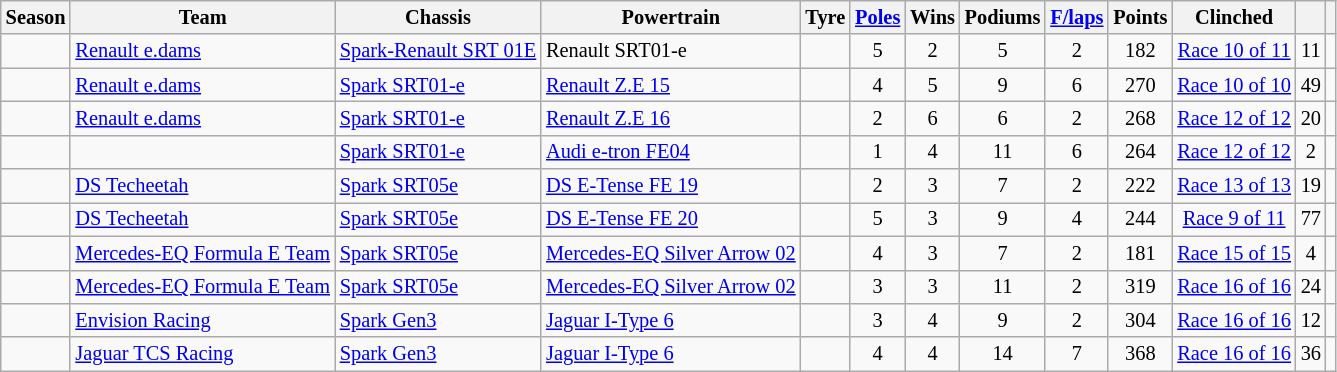<table class="wikitable sortable" style="font-size:85%; text-align:center;">
<tr>
<th scope=col>Season</th>
<th scope=col>Team</th>
<th scope=col>Chassis</th>
<th scope=col>Powertrain</th>
<th scope=col>Tyre</th>
<th scope=col><a href='#'>Poles</a></th>
<th scope=col>Wins</th>
<th scope=col>Podiums</th>
<th scope=col><a href='#'>F/laps</a></th>
<th scope=col>Points</th>
<th scope=col>Clinched</th>
<th scope=col></th>
<th scope=col></th>
</tr>
<tr>
<td></td>
<td align=left nowrap> <a href='#'>Renault e.dams</a></td>
<td align=left nowrap><a href='#'>Spark-Renault SRT 01E</a></td>
<td align=left nowrap>Renault SRT01-e</td>
<td></td>
<td>5</td>
<td>2</td>
<td>5</td>
<td>2</td>
<td>182</td>
<td nowrap><a href='#'>Race 10 of 11</a></td>
<td>11</td>
<td></td>
</tr>
<tr>
<td></td>
<td align=left nowrap> <a href='#'>Renault e.dams</a></td>
<td align=left nowrap><a href='#'>Spark SRT01-e</a></td>
<td align=left nowrap><a href='#'>Renault Z.E 15</a></td>
<td></td>
<td>4</td>
<td>5</td>
<td>9</td>
<td>6</td>
<td>270</td>
<td nowrap><a href='#'>Race 10 of 10</a></td>
<td>49</td>
<td></td>
</tr>
<tr>
<td></td>
<td align=left nowrap> <a href='#'>Renault e.dams</a></td>
<td align=left nowrap><a href='#'>Spark SRT01-e</a></td>
<td align=left nowrap><a href='#'>Renault Z.E 16</a></td>
<td></td>
<td>2</td>
<td>6</td>
<td>6</td>
<td>2</td>
<td>268</td>
<td nowrap><a href='#'>Race 12 of 12</a></td>
<td>20</td>
<td></td>
</tr>
<tr>
<td></td>
<td align=left nowrap></td>
<td align=left nowrap><a href='#'>Spark SRT01-e</a></td>
<td align=left nowrap><a href='#'>Audi e-tron FE04</a></td>
<td></td>
<td>1</td>
<td>4</td>
<td>11</td>
<td>6</td>
<td>264</td>
<td nowrap><a href='#'>Race 12 of 12</a></td>
<td>2</td>
<td></td>
</tr>
<tr>
<td></td>
<td align=left nowrap> <a href='#'>DS Techeetah</a></td>
<td align=left nowrap><a href='#'>Spark SRT05e</a></td>
<td align=left nowrap><a href='#'>DS E-Tense FE 19</a></td>
<td></td>
<td>2</td>
<td>3</td>
<td>7</td>
<td>2</td>
<td>222</td>
<td nowrap><a href='#'>Race 13 of 13</a></td>
<td>19</td>
<td></td>
</tr>
<tr>
<td></td>
<td align=left nowrap> <a href='#'>DS Techeetah</a></td>
<td align=left nowrap><a href='#'>Spark SRT05e</a></td>
<td align=left nowrap><a href='#'>DS E-Tense FE 20</a></td>
<td></td>
<td>5</td>
<td>3</td>
<td>9</td>
<td>4</td>
<td>244</td>
<td nowrap><a href='#'>Race 9 of 11</a></td>
<td>77</td>
<td></td>
</tr>
<tr>
<td></td>
<td align=left nowrap> <a href='#'>Mercedes-EQ Formula E Team</a></td>
<td align=left nowrap><a href='#'>Spark SRT05e</a></td>
<td align=left nowrap><a href='#'>Mercedes-EQ Silver Arrow 02</a></td>
<td></td>
<td>4</td>
<td>3</td>
<td>7</td>
<td>2</td>
<td>181</td>
<td nowrap><a href='#'>Race 15 of 15</a></td>
<td>4</td>
<td></td>
</tr>
<tr>
<td></td>
<td align=left nowrap> <a href='#'>Mercedes-EQ Formula E Team</a></td>
<td align=left nowrap><a href='#'>Spark SRT05e</a></td>
<td align=left nowrap><a href='#'>Mercedes-EQ Silver Arrow 02</a></td>
<td></td>
<td>3</td>
<td>3</td>
<td>11</td>
<td>2</td>
<td>319</td>
<td nowrap><a href='#'>Race 16 of 16</a></td>
<td>24</td>
<td></td>
</tr>
<tr>
<td></td>
<td align=left nowrap> <a href='#'>Envision Racing</a></td>
<td align=left nowrap><a href='#'>Spark Gen3</a></td>
<td align=left nowrap><a href='#'>Jaguar I-Type 6</a></td>
<td></td>
<td>3</td>
<td>4</td>
<td>9</td>
<td>2</td>
<td>304</td>
<td nowrap><a href='#'>Race 16 of 16</a></td>
<td>12</td>
<td></td>
</tr>
<tr>
<td></td>
<td align=left nowrap> <a href='#'>Jaguar TCS Racing</a></td>
<td align=left nowrap><a href='#'>Spark Gen3</a></td>
<td align=left nowrap><a href='#'>Jaguar I-Type 6</a></td>
<td></td>
<td>4</td>
<td>4</td>
<td>14</td>
<td>7</td>
<td>368</td>
<td nowrap><a href='#'>Race 16 of 16</a></td>
<td>36</td>
<td></td>
</tr>
</table>
